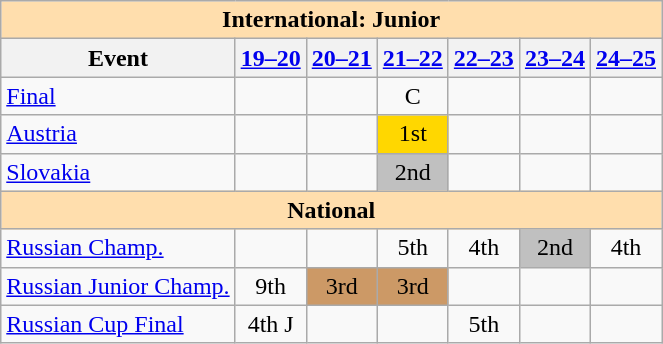<table class="wikitable" style="text-align:center">
<tr>
<th colspan="7" style="background-color: #ffdead; " align="center">International: Junior</th>
</tr>
<tr>
<th>Event</th>
<th><a href='#'>19–20</a></th>
<th><a href='#'>20–21</a></th>
<th><a href='#'>21–22</a></th>
<th><a href='#'>22–23</a></th>
<th><a href='#'>23–24</a></th>
<th><a href='#'>24–25</a></th>
</tr>
<tr>
<td align="left"> <a href='#'>Final</a></td>
<td></td>
<td></td>
<td>C</td>
<td></td>
<td></td>
<td></td>
</tr>
<tr>
<td align="left"> <a href='#'>Austria</a></td>
<td></td>
<td></td>
<td bgcolor=gold>1st</td>
<td></td>
<td></td>
<td></td>
</tr>
<tr>
<td align="left"> <a href='#'>Slovakia</a></td>
<td></td>
<td></td>
<td bgcolor=silver>2nd</td>
<td></td>
<td></td>
<td></td>
</tr>
<tr>
<th colspan="7" style="background-color: #ffdead; " align="center">National</th>
</tr>
<tr>
<td align="left"><a href='#'>Russian Champ.</a></td>
<td></td>
<td></td>
<td>5th</td>
<td>4th</td>
<td bgcolor=silver>2nd</td>
<td>4th</td>
</tr>
<tr>
<td align="left"><a href='#'>Russian Junior Champ.</a></td>
<td>9th</td>
<td bgcolor=cc9966>3rd</td>
<td bgcolor=cc9966>3rd</td>
<td></td>
<td></td>
<td></td>
</tr>
<tr>
<td align=left><a href='#'>Russian Cup Final</a></td>
<td>4th J</td>
<td></td>
<td></td>
<td>5th</td>
<td></td>
<td></td>
</tr>
</table>
